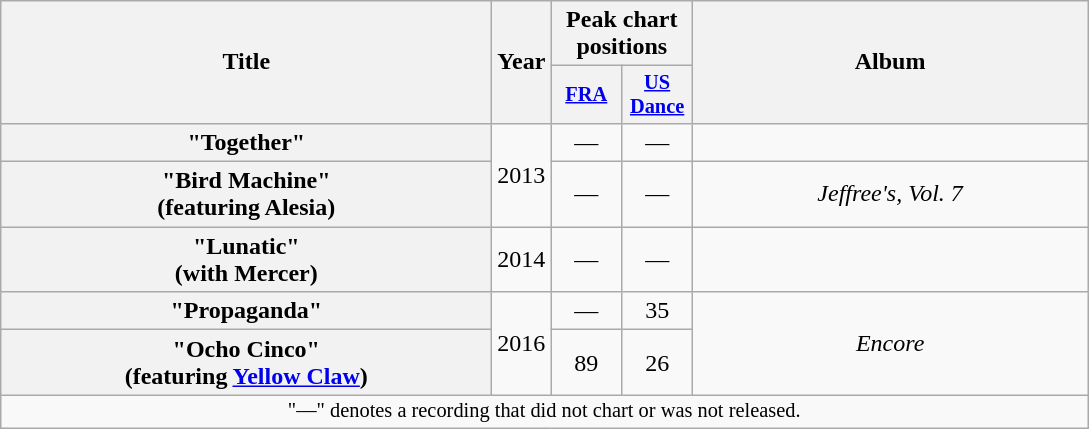<table class="wikitable plainrowheaders" style="text-align:center;">
<tr>
<th scope="col" rowspan="2" style="width:20em;">Title</th>
<th scope="col" rowspan="2" style="width:1em;">Year</th>
<th scope="col" colspan="2">Peak chart positions</th>
<th scope="col" rowspan="2" style="width:16em;">Album</th>
</tr>
<tr>
<th scope="col" style="width:3em;font-size:85%;"><a href='#'>FRA</a><br></th>
<th scope="col" style="width:3em;font-size:85%;"><a href='#'>US<br>Dance</a><br></th>
</tr>
<tr>
<th scope="row">"Together"</th>
<td rowspan="2">2013</td>
<td>—</td>
<td>—</td>
<td></td>
</tr>
<tr>
<th scope="row">"Bird Machine"<br><span>(featuring Alesia)</span></th>
<td>—</td>
<td>—</td>
<td><em>Jeffree's, Vol. 7</em></td>
</tr>
<tr>
<th scope="row">"Lunatic"<br><span>(with Mercer)</span></th>
<td>2014</td>
<td>—</td>
<td>—</td>
<td></td>
</tr>
<tr>
<th scope="row">"Propaganda"</th>
<td rowspan="2">2016</td>
<td>—</td>
<td>35</td>
<td rowspan="2"><em>Encore</em></td>
</tr>
<tr>
<th scope="row">"Ocho Cinco"<br><span>(featuring <a href='#'>Yellow Claw</a>)</span></th>
<td>89</td>
<td>26</td>
</tr>
<tr>
<td colspan="5" style="font-size:85%">"—" denotes a recording that did not chart or was not released.</td>
</tr>
</table>
